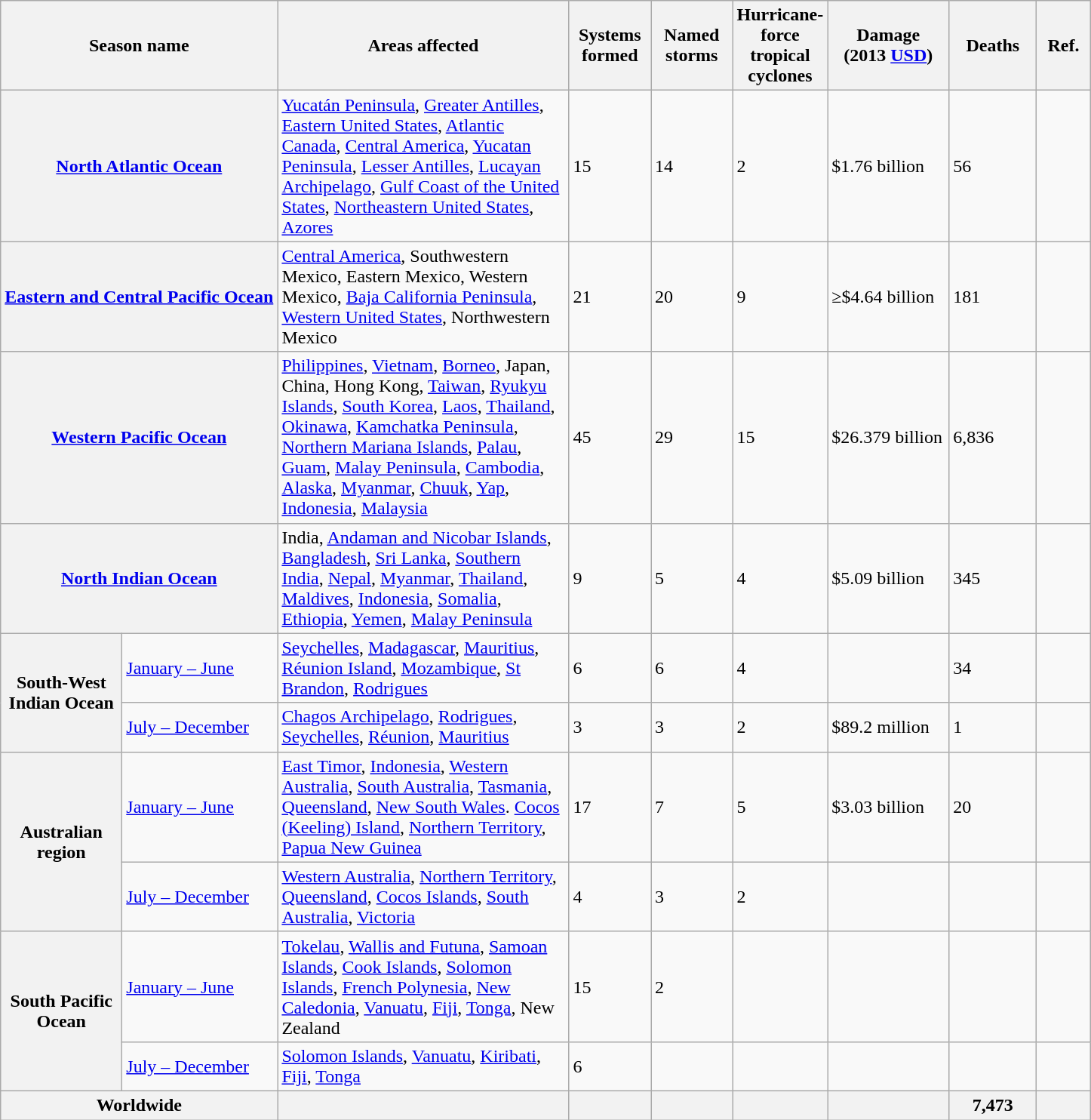<table class="wikitable">
<tr>
<th colspan=2>Season name</th>
<th width="250">Areas affected</th>
<th width="65">Systems formed</th>
<th width="65">Named storms</th>
<th width="65">Hurricane-force<br>tropical cyclones</th>
<th width="100">Damage<br>(2013 <a href='#'>USD</a>)</th>
<th width="70">Deaths</th>
<th width="40">Ref.</th>
</tr>
<tr>
<th colspan=2><a href='#'>North Atlantic Ocean</a></th>
<td><a href='#'>Yucatán Peninsula</a>, <a href='#'>Greater Antilles</a>, <a href='#'>Eastern United States</a>, <a href='#'>Atlantic Canada</a>, <a href='#'>Central America</a>, <a href='#'>Yucatan Peninsula</a>, <a href='#'>Lesser Antilles</a>, <a href='#'>Lucayan Archipelago</a>, <a href='#'>Gulf Coast of the United States</a>, <a href='#'>Northeastern United States</a>, <a href='#'>Azores</a></td>
<td>15</td>
<td>14</td>
<td>2</td>
<td>$1.76 billion </td>
<td>56</td>
<td></td>
</tr>
<tr>
<th colspan=2><a href='#'>Eastern and Central Pacific Ocean</a></th>
<td><a href='#'>Central America</a>, Southwestern Mexico, Eastern Mexico, Western Mexico, <a href='#'>Baja California Peninsula</a>, <a href='#'>Western United States</a>, Northwestern Mexico</td>
<td>21</td>
<td>20</td>
<td>9</td>
<td>≥$4.64 billion </td>
<td>181</td>
<td></td>
</tr>
<tr>
<th colspan=2><a href='#'>Western Pacific Ocean</a></th>
<td><a href='#'>Philippines</a>, <a href='#'>Vietnam</a>, <a href='#'>Borneo</a>, Japan, China, Hong Kong, <a href='#'>Taiwan</a>, <a href='#'>Ryukyu Islands</a>, <a href='#'>South Korea</a>, <a href='#'>Laos</a>, <a href='#'>Thailand</a>, <a href='#'>Okinawa</a>, <a href='#'>Kamchatka Peninsula</a>, <a href='#'>Northern Mariana Islands</a>, <a href='#'>Palau</a>, <a href='#'>Guam</a>, <a href='#'>Malay Peninsula</a>, <a href='#'>Cambodia</a>, <a href='#'>Alaska</a>, <a href='#'>Myanmar</a>, <a href='#'>Chuuk</a>, <a href='#'>Yap</a>, <a href='#'>Indonesia</a>, <a href='#'>Malaysia</a></td>
<td>45</td>
<td>29</td>
<td>15</td>
<td>$26.379 billion</td>
<td>6,836</td>
<td></td>
</tr>
<tr>
<th colspan=2><a href='#'>North Indian Ocean</a></th>
<td>India, <a href='#'>Andaman and Nicobar Islands</a>, <a href='#'>Bangladesh</a>, <a href='#'>Sri Lanka</a>, <a href='#'>Southern India</a>, <a href='#'>Nepal</a>, <a href='#'>Myanmar</a>, <a href='#'>Thailand</a>, <a href='#'>Maldives</a>, <a href='#'>Indonesia</a>, <a href='#'>Somalia</a>, <a href='#'>Ethiopia</a>, <a href='#'>Yemen</a>, <a href='#'>Malay Peninsula</a></td>
<td>9</td>
<td>5</td>
<td>4</td>
<td>$5.09 billion </td>
<td>345</td>
<td></td>
</tr>
<tr>
<th rowspan=2 width=100>South-West Indian Ocean</th>
<td width=130><a href='#'>January – June</a></td>
<td><a href='#'>Seychelles</a>, <a href='#'>Madagascar</a>, <a href='#'>Mauritius</a>, <a href='#'>Réunion Island</a>, <a href='#'>Mozambique</a>, <a href='#'>St Brandon</a>, <a href='#'>Rodrigues</a></td>
<td>6</td>
<td>6</td>
<td>4</td>
<td></td>
<td>34</td>
<td></td>
</tr>
<tr>
<td><a href='#'>July – December</a></td>
<td><a href='#'>Chagos Archipelago</a>, <a href='#'>Rodrigues</a>, <a href='#'>Seychelles</a>, <a href='#'>Réunion</a>, <a href='#'>Mauritius</a></td>
<td>3</td>
<td>3</td>
<td>2</td>
<td>$89.2 million</td>
<td>1</td>
<td></td>
</tr>
<tr>
<th rowspan=2>Australian region</th>
<td><a href='#'>January – June</a></td>
<td><a href='#'>East Timor</a>, <a href='#'>Indonesia</a>, <a href='#'>Western Australia</a>, <a href='#'>South Australia</a>, <a href='#'>Tasmania</a>, <a href='#'>Queensland</a>, <a href='#'>New South Wales</a>. <a href='#'>Cocos (Keeling) Island</a>, <a href='#'>Northern Territory</a>, <a href='#'>Papua New Guinea</a></td>
<td>17</td>
<td>7</td>
<td>5</td>
<td>$3.03 billion </td>
<td>20</td>
<td></td>
</tr>
<tr>
<td><a href='#'>July – December</a></td>
<td><a href='#'>Western Australia</a>, <a href='#'>Northern Territory</a>, <a href='#'>Queensland</a>, <a href='#'>Cocos Islands</a>, <a href='#'>South Australia</a>, <a href='#'>Victoria</a></td>
<td>4</td>
<td>3</td>
<td>2</td>
<td></td>
<td></td>
<td></td>
</tr>
<tr>
<th rowspan=2>South Pacific Ocean</th>
<td><a href='#'>January – June</a></td>
<td><a href='#'>Tokelau</a>, <a href='#'>Wallis and Futuna</a>, <a href='#'>Samoan Islands</a>, <a href='#'>Cook Islands</a>, <a href='#'>Solomon Islands</a>, <a href='#'>French Polynesia</a>, <a href='#'>New Caledonia</a>, <a href='#'>Vanuatu</a>, <a href='#'>Fiji</a>, <a href='#'>Tonga</a>, New Zealand</td>
<td>15</td>
<td>2</td>
<td></td>
<td></td>
<td></td>
<td></td>
</tr>
<tr>
<td><a href='#'>July – December</a></td>
<td><a href='#'>Solomon Islands</a>, <a href='#'>Vanuatu</a>, <a href='#'>Kiribati</a>, <a href='#'>Fiji</a>, <a href='#'>Tonga</a></td>
<td>6</td>
<td></td>
<td></td>
<td></td>
<td></td>
<td></td>
</tr>
<tr>
<th colspan=2>Worldwide</th>
<th></th>
<th> </th>
<th> </th>
<th></th>
<th> </th>
<th>7,473</th>
<th></th>
</tr>
</table>
